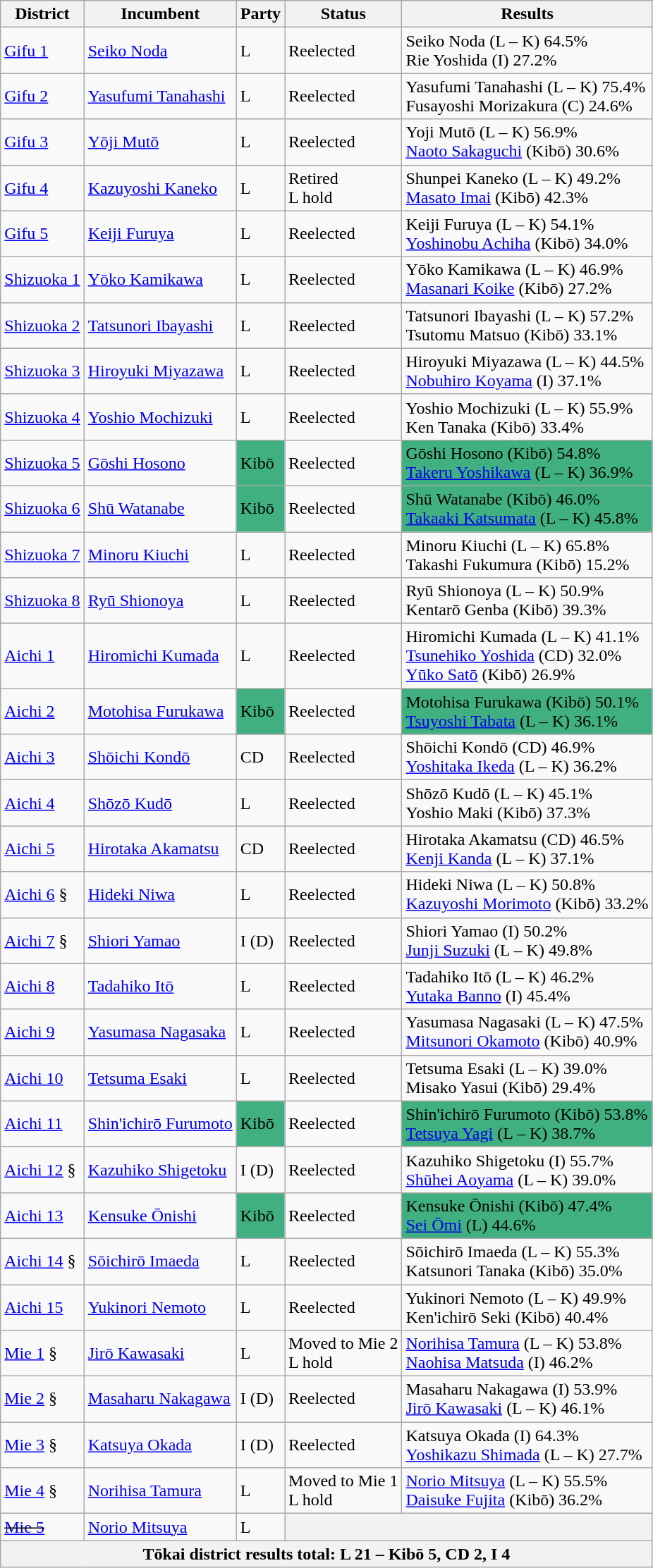<table class="wikitable">
<tr>
<th>District</th>
<th>Incumbent</th>
<th>Party</th>
<th>Status</th>
<th>Results</th>
</tr>
<tr>
<td><a href='#'>Gifu 1</a></td>
<td><a href='#'>Seiko Noda</a></td>
<td>L</td>
<td>Reelected</td>
<td>Seiko Noda (L – K) 64.5%<br>Rie Yoshida (I) 27.2%</td>
</tr>
<tr>
<td><a href='#'>Gifu 2</a></td>
<td><a href='#'>Yasufumi Tanahashi</a></td>
<td>L</td>
<td>Reelected</td>
<td>Yasufumi Tanahashi (L – K) 75.4%<br>Fusayoshi Morizakura (C) 24.6%</td>
</tr>
<tr>
<td><a href='#'>Gifu 3</a></td>
<td><a href='#'>Yōji Mutō</a></td>
<td>L</td>
<td>Reelected</td>
<td>Yoji Mutō (L – K) 56.9%<br><a href='#'>Naoto Sakaguchi</a> (Kibō) 30.6%</td>
</tr>
<tr>
<td><a href='#'>Gifu 4</a></td>
<td><a href='#'>Kazuyoshi Kaneko</a></td>
<td>L</td>
<td>Retired<br>L hold</td>
<td>Shunpei Kaneko (L – K) 49.2%<br><a href='#'>Masato Imai</a> (Kibō) 42.3%</td>
</tr>
<tr>
<td><a href='#'>Gifu 5</a></td>
<td><a href='#'>Keiji Furuya</a></td>
<td>L</td>
<td>Reelected</td>
<td>Keiji Furuya (L – K) 54.1%<br><a href='#'>Yoshinobu Achiha</a> (Kibō) 34.0%</td>
</tr>
<tr>
<td><a href='#'>Shizuoka 1</a></td>
<td><a href='#'>Yōko Kamikawa</a></td>
<td>L</td>
<td>Reelected</td>
<td>Yōko Kamikawa (L – K) 46.9%<br><a href='#'>Masanari Koike</a> (Kibō) 27.2%</td>
</tr>
<tr>
<td><a href='#'>Shizuoka 2</a></td>
<td><a href='#'>Tatsunori Ibayashi</a></td>
<td>L</td>
<td>Reelected</td>
<td>Tatsunori Ibayashi (L – K) 57.2%<br>Tsutomu Matsuo (Kibō) 33.1%</td>
</tr>
<tr>
<td><a href='#'>Shizuoka 3</a></td>
<td><a href='#'>Hiroyuki Miyazawa</a></td>
<td>L</td>
<td>Reelected</td>
<td>Hiroyuki Miyazawa (L – K) 44.5%<br><a href='#'>Nobuhiro Koyama</a> (I) 37.1%</td>
</tr>
<tr>
<td><a href='#'>Shizuoka 4</a></td>
<td><a href='#'>Yoshio Mochizuki</a></td>
<td>L</td>
<td>Reelected</td>
<td>Yoshio Mochizuki (L – K) 55.9%<br>Ken Tanaka (Kibō) 33.4%</td>
</tr>
<tr>
<td><a href='#'>Shizuoka 5</a></td>
<td><a href='#'>Gōshi Hosono</a></td>
<td style="background:#40B080">Kibō</td>
<td>Reelected</td>
<td style="background:#40B080">Gōshi Hosono (Kibō) 54.8%<br><a href='#'>Takeru Yoshikawa</a> (L – K) 36.9%</td>
</tr>
<tr>
<td><a href='#'>Shizuoka 6</a></td>
<td><a href='#'>Shū Watanabe</a></td>
<td style="background:#40B080">Kibō</td>
<td>Reelected</td>
<td style="background:#40B080">Shū Watanabe (Kibō) 46.0%<br><a href='#'>Takaaki Katsumata</a> (L – K) 45.8%</td>
</tr>
<tr>
<td><a href='#'>Shizuoka 7</a></td>
<td><a href='#'>Minoru Kiuchi</a></td>
<td>L</td>
<td>Reelected</td>
<td>Minoru Kiuchi (L – K) 65.8%<br>Takashi Fukumura (Kibō) 15.2%</td>
</tr>
<tr>
<td><a href='#'>Shizuoka 8</a></td>
<td><a href='#'>Ryū Shionoya</a></td>
<td>L</td>
<td>Reelected</td>
<td>Ryū Shionoya (L – K) 50.9%<br>Kentarō Genba (Kibō) 39.3%</td>
</tr>
<tr>
<td><a href='#'>Aichi 1</a></td>
<td><a href='#'>Hiromichi Kumada</a></td>
<td>L</td>
<td>Reelected</td>
<td>Hiromichi Kumada (L – K) 41.1%<br><a href='#'>Tsunehiko Yoshida</a> (CD) 32.0%<br><a href='#'>Yūko Satō</a> (Kibō) 26.9%</td>
</tr>
<tr>
<td><a href='#'>Aichi 2</a></td>
<td><a href='#'>Motohisa Furukawa</a></td>
<td style="background:#40B080">Kibō</td>
<td>Reelected</td>
<td style="background:#40B080">Motohisa Furukawa (Kibō) 50.1%<br><a href='#'>Tsuyoshi Tabata</a> (L – K) 36.1%</td>
</tr>
<tr>
<td><a href='#'>Aichi 3</a></td>
<td><a href='#'>Shōichi Kondō</a></td>
<td>CD</td>
<td>Reelected</td>
<td>Shōichi Kondō (CD) 46.9%<br><a href='#'>Yoshitaka Ikeda</a> (L – K) 36.2%</td>
</tr>
<tr>
<td><a href='#'>Aichi 4</a></td>
<td><a href='#'>Shōzō Kudō</a></td>
<td>L</td>
<td>Reelected</td>
<td>Shōzō Kudō (L – K) 45.1%<br>Yoshio Maki (Kibō) 37.3%</td>
</tr>
<tr>
<td><a href='#'>Aichi 5</a></td>
<td><a href='#'>Hirotaka Akamatsu</a></td>
<td>CD</td>
<td>Reelected</td>
<td>Hirotaka Akamatsu (CD) 46.5%<br><a href='#'>Kenji Kanda</a> (L – K) 37.1%</td>
</tr>
<tr>
<td><a href='#'>Aichi 6</a> §</td>
<td><a href='#'>Hideki Niwa</a></td>
<td>L</td>
<td>Reelected</td>
<td>Hideki Niwa (L – K) 50.8%<br><a href='#'>Kazuyoshi Morimoto</a> (Kibō) 33.2%</td>
</tr>
<tr>
<td><a href='#'>Aichi 7</a> §</td>
<td><a href='#'>Shiori Yamao</a></td>
<td>I (D)</td>
<td>Reelected</td>
<td>Shiori Yamao (I) 50.2%<br><a href='#'>Junji Suzuki</a> (L – K) 49.8%</td>
</tr>
<tr>
<td><a href='#'>Aichi 8</a></td>
<td><a href='#'>Tadahiko Itō</a></td>
<td>L</td>
<td>Reelected</td>
<td>Tadahiko Itō (L – K) 46.2%<br><a href='#'>Yutaka Banno</a> (I) 45.4%</td>
</tr>
<tr>
<td><a href='#'>Aichi 9</a></td>
<td><a href='#'>Yasumasa Nagasaka</a></td>
<td>L</td>
<td>Reelected</td>
<td>Yasumasa Nagasaki (L – K) 47.5%<br><a href='#'>Mitsunori Okamoto</a> (Kibō) 40.9%</td>
</tr>
<tr>
<td><a href='#'>Aichi 10</a></td>
<td><a href='#'>Tetsuma Esaki</a></td>
<td>L</td>
<td>Reelected</td>
<td>Tetsuma Esaki (L – K) 39.0%<br>Misako Yasui (Kibō) 29.4%</td>
</tr>
<tr>
<td><a href='#'>Aichi 11</a></td>
<td><a href='#'>Shin'ichirō Furumoto</a></td>
<td style="background:#40B080">Kibō</td>
<td>Reelected</td>
<td style="background:#40B080">Shin'ichirō Furumoto (Kibō) 53.8%<br><a href='#'>Tetsuya Yagi</a> (L – K) 38.7%</td>
</tr>
<tr>
<td><a href='#'>Aichi 12</a> §</td>
<td><a href='#'>Kazuhiko Shigetoku</a></td>
<td>I (D)</td>
<td>Reelected</td>
<td>Kazuhiko Shigetoku (I) 55.7%<br><a href='#'>Shūhei Aoyama</a> (L – K) 39.0%</td>
</tr>
<tr>
<td><a href='#'>Aichi 13</a></td>
<td><a href='#'>Kensuke Ōnishi</a></td>
<td style="background:#40B080">Kibō</td>
<td>Reelected</td>
<td style="background:#40B080">Kensuke Ōnishi (Kibō) 47.4%<br><a href='#'>Sei Ōmi</a> (L) 44.6%</td>
</tr>
<tr>
<td><a href='#'>Aichi 14</a> §</td>
<td><a href='#'>Sōichirō Imaeda</a></td>
<td>L</td>
<td>Reelected</td>
<td>Sōichirō Imaeda (L – K) 55.3%<br>Katsunori Tanaka (Kibō) 35.0%</td>
</tr>
<tr>
<td><a href='#'>Aichi 15</a></td>
<td><a href='#'>Yukinori Nemoto</a></td>
<td>L</td>
<td>Reelected</td>
<td>Yukinori Nemoto (L – K) 49.9%<br>Ken'ichirō Seki (Kibō) 40.4%</td>
</tr>
<tr>
<td><a href='#'>Mie 1</a> §</td>
<td><a href='#'>Jirō Kawasaki</a></td>
<td>L</td>
<td>Moved to Mie 2<br>L hold</td>
<td><a href='#'>Norihisa Tamura</a> (L – K) 53.8%<br><a href='#'>Naohisa Matsuda</a> (I) 46.2%</td>
</tr>
<tr>
<td><a href='#'>Mie 2</a> §</td>
<td><a href='#'>Masaharu Nakagawa</a></td>
<td>I (D)</td>
<td>Reelected</td>
<td>Masaharu Nakagawa (I) 53.9%<br><a href='#'>Jirō Kawasaki</a> (L – K) 46.1%</td>
</tr>
<tr>
<td><a href='#'>Mie 3</a> §</td>
<td><a href='#'>Katsuya Okada</a></td>
<td>I (D)</td>
<td>Reelected</td>
<td>Katsuya Okada (I) 64.3%<br><a href='#'>Yoshikazu Shimada</a> (L – K) 27.7%</td>
</tr>
<tr>
<td><a href='#'>Mie 4</a> §</td>
<td><a href='#'>Norihisa Tamura</a></td>
<td>L</td>
<td>Moved to Mie 1<br>L hold</td>
<td><a href='#'>Norio Mitsuya</a> (L – K) 55.5%<br><a href='#'>Daisuke Fujita</a> (Kibō) 36.2%</td>
</tr>
<tr>
<td><s><a href='#'>Mie 5</a></s></td>
<td><a href='#'>Norio Mitsuya</a></td>
<td>L</td>
<th colspan="2"></th>
</tr>
<tr>
<th colspan="5">Tōkai district results total: L 21 – Kibō 5, CD 2, I 4</th>
</tr>
</table>
